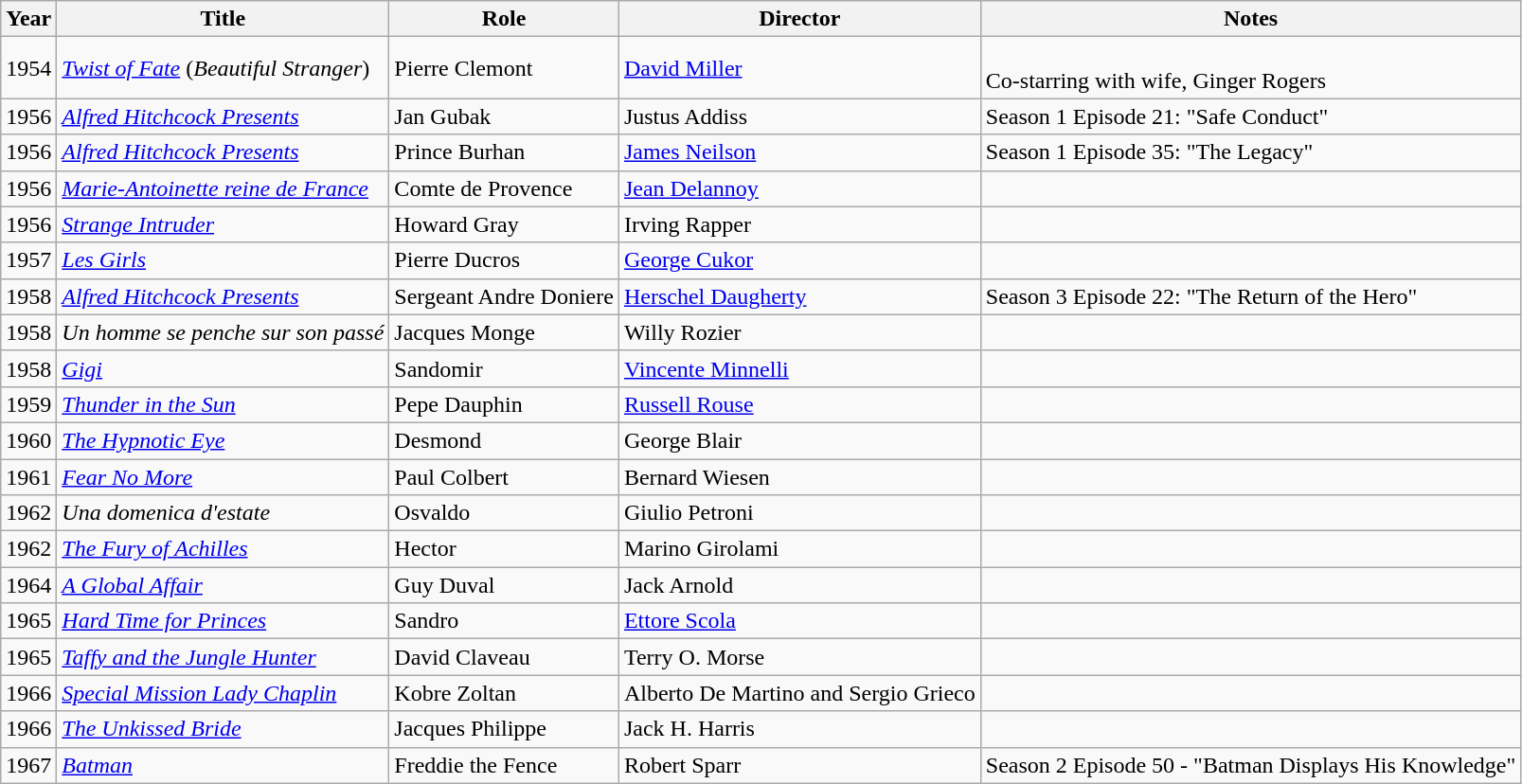<table class="wikitable">
<tr>
<th>Year</th>
<th>Title</th>
<th>Role</th>
<th>Director</th>
<th>Notes</th>
</tr>
<tr>
<td>1954</td>
<td><em><a href='#'>Twist of Fate</a></em> (<em>Beautiful Stranger</em>)</td>
<td>Pierre Clemont</td>
<td><a href='#'>David Miller</a></td>
<td><br>Co-starring with wife, Ginger Rogers</td>
</tr>
<tr>
<td>1956</td>
<td><em><a href='#'>Alfred Hitchcock Presents</a></em></td>
<td>Jan Gubak</td>
<td>Justus Addiss</td>
<td>Season 1 Episode 21: "Safe Conduct"</td>
</tr>
<tr>
<td>1956</td>
<td><em><a href='#'>Alfred Hitchcock Presents</a></em></td>
<td>Prince Burhan</td>
<td><a href='#'>James Neilson</a></td>
<td>Season 1 Episode 35: "The Legacy"</td>
</tr>
<tr>
<td>1956</td>
<td><em><a href='#'>Marie-Antoinette reine de France</a></em></td>
<td>Comte de Provence</td>
<td><a href='#'>Jean Delannoy</a></td>
<td></td>
</tr>
<tr>
<td>1956</td>
<td><em><a href='#'>Strange Intruder</a></em></td>
<td>Howard Gray</td>
<td>Irving Rapper</td>
<td></td>
</tr>
<tr>
<td>1957</td>
<td><em><a href='#'>Les Girls</a></em></td>
<td>Pierre Ducros</td>
<td><a href='#'>George Cukor</a></td>
<td></td>
</tr>
<tr>
<td>1958</td>
<td><em><a href='#'>Alfred Hitchcock Presents</a></em></td>
<td>Sergeant Andre Doniere</td>
<td><a href='#'>Herschel Daugherty</a></td>
<td>Season 3 Episode 22: "The Return of the Hero"</td>
</tr>
<tr>
<td>1958</td>
<td><em>Un homme se penche sur son passé</em></td>
<td>Jacques Monge</td>
<td>Willy Rozier</td>
<td></td>
</tr>
<tr>
<td>1958</td>
<td><em><a href='#'>Gigi</a></em></td>
<td>Sandomir</td>
<td><a href='#'>Vincente Minnelli</a></td>
<td></td>
</tr>
<tr>
<td>1959</td>
<td><em><a href='#'>Thunder in the Sun</a></em></td>
<td>Pepe Dauphin</td>
<td><a href='#'>Russell Rouse</a></td>
<td></td>
</tr>
<tr>
<td>1960</td>
<td><em><a href='#'>The Hypnotic Eye</a></em></td>
<td>Desmond</td>
<td>George Blair</td>
<td></td>
</tr>
<tr>
<td>1961</td>
<td><em><a href='#'>Fear No More</a></em></td>
<td>Paul Colbert</td>
<td>Bernard Wiesen</td>
<td></td>
</tr>
<tr>
<td>1962</td>
<td><em>Una domenica d'estate</em></td>
<td>Osvaldo</td>
<td>Giulio Petroni</td>
<td></td>
</tr>
<tr>
<td>1962</td>
<td><em><a href='#'>The Fury of Achilles</a></em></td>
<td>Hector</td>
<td>Marino Girolami</td>
<td></td>
</tr>
<tr>
<td>1964</td>
<td><em><a href='#'>A Global Affair</a></em></td>
<td>Guy Duval</td>
<td>Jack Arnold</td>
<td></td>
</tr>
<tr>
<td>1965</td>
<td><em><a href='#'>Hard Time for Princes</a></em></td>
<td>Sandro</td>
<td><a href='#'>Ettore Scola</a></td>
<td></td>
</tr>
<tr>
<td>1965</td>
<td><em><a href='#'>Taffy and the Jungle Hunter</a></em></td>
<td>David Claveau</td>
<td>Terry O. Morse</td>
<td></td>
</tr>
<tr>
<td>1966</td>
<td><em><a href='#'>Special Mission Lady Chaplin</a></em></td>
<td>Kobre Zoltan</td>
<td>Alberto De Martino and Sergio Grieco</td>
<td></td>
</tr>
<tr>
<td>1966</td>
<td><em><a href='#'>The Unkissed Bride</a></em></td>
<td>Jacques Philippe</td>
<td>Jack H. Harris</td>
<td></td>
</tr>
<tr>
<td>1967</td>
<td><em><a href='#'>Batman</a></em></td>
<td>Freddie the Fence</td>
<td>Robert Sparr</td>
<td>Season 2 Episode 50 - "Batman Displays His Knowledge"</td>
</tr>
</table>
